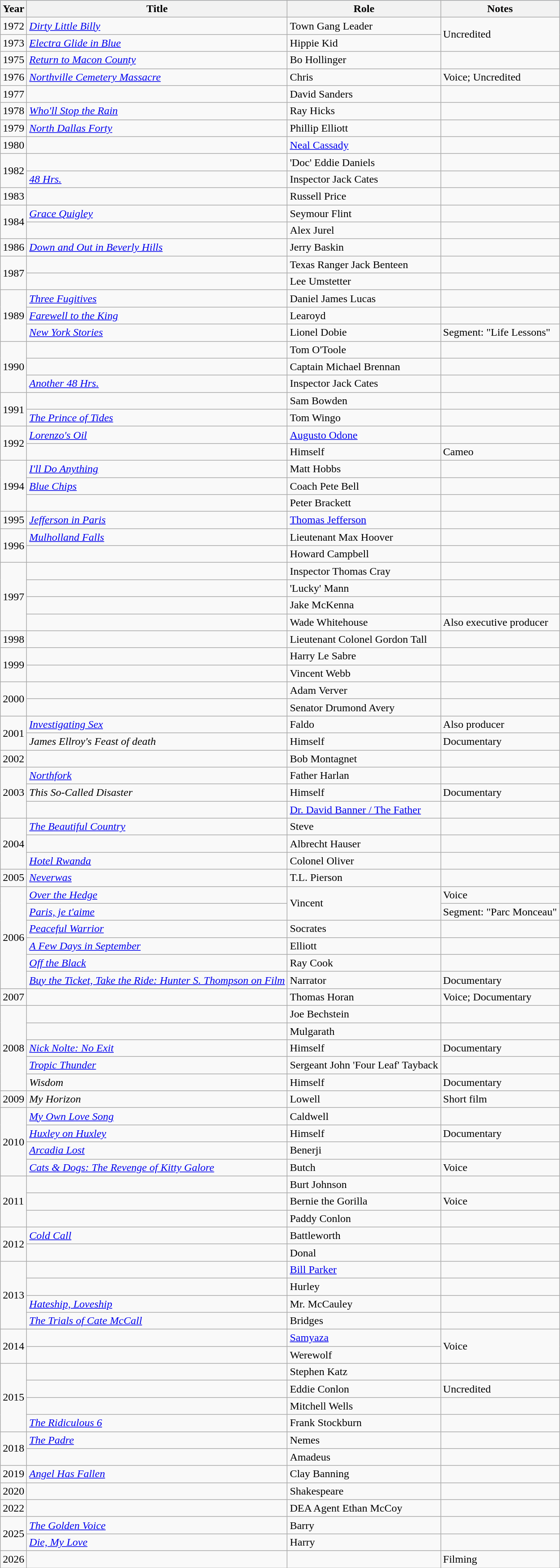<table class="wikitable sortable">
<tr style="background:#b0c4de; text-align:center;">
<th>Year</th>
<th>Title</th>
<th>Role</th>
<th>Notes</th>
</tr>
<tr>
<td>1972</td>
<td><em><a href='#'>Dirty Little Billy</a></em></td>
<td>Town Gang Leader</td>
<td rowspan="2">Uncredited</td>
</tr>
<tr>
<td>1973</td>
<td><em><a href='#'>Electra Glide in Blue</a></em></td>
<td>Hippie Kid</td>
</tr>
<tr>
<td>1975</td>
<td><em><a href='#'>Return to Macon County</a></em></td>
<td>Bo Hollinger</td>
<td></td>
</tr>
<tr>
<td>1976</td>
<td><em><a href='#'>Northville Cemetery Massacre</a></em></td>
<td>Chris</td>
<td>Voice; Uncredited</td>
</tr>
<tr>
<td>1977</td>
<td><em></em></td>
<td>David Sanders</td>
<td></td>
</tr>
<tr>
<td>1978</td>
<td><em><a href='#'>Who'll Stop the Rain</a></em></td>
<td>Ray Hicks</td>
<td></td>
</tr>
<tr>
<td>1979</td>
<td><em><a href='#'>North Dallas Forty</a></em></td>
<td>Phillip Elliott</td>
<td></td>
</tr>
<tr>
<td>1980</td>
<td><em></em></td>
<td><a href='#'>Neal Cassady</a></td>
<td></td>
</tr>
<tr>
<td rowspan="2">1982</td>
<td><em></em></td>
<td>'Doc' Eddie Daniels</td>
<td></td>
</tr>
<tr>
<td><em><a href='#'>48 Hrs.</a></em></td>
<td>Inspector Jack Cates</td>
<td></td>
</tr>
<tr>
<td>1983</td>
<td><em></em></td>
<td>Russell Price</td>
<td></td>
</tr>
<tr>
<td rowspan="2">1984</td>
<td><em><a href='#'>Grace Quigley</a></em></td>
<td>Seymour Flint</td>
<td></td>
</tr>
<tr>
<td><em></em></td>
<td>Alex Jurel</td>
<td></td>
</tr>
<tr>
<td>1986</td>
<td><em><a href='#'>Down and Out in Beverly Hills</a></em></td>
<td>Jerry Baskin</td>
<td></td>
</tr>
<tr>
<td rowspan="2">1987</td>
<td><em></em></td>
<td>Texas Ranger Jack Benteen</td>
<td></td>
</tr>
<tr>
<td><em></em></td>
<td>Lee Umstetter</td>
<td></td>
</tr>
<tr>
<td rowspan="3">1989</td>
<td><em><a href='#'>Three Fugitives</a></em></td>
<td>Daniel James Lucas</td>
<td></td>
</tr>
<tr>
<td><em><a href='#'>Farewell to the King</a></em></td>
<td>Learoyd</td>
<td></td>
</tr>
<tr>
<td><em><a href='#'>New York Stories</a></em></td>
<td>Lionel Dobie</td>
<td>Segment: "Life Lessons"</td>
</tr>
<tr>
<td rowspan="3">1990</td>
<td><em></em></td>
<td>Tom O'Toole</td>
<td></td>
</tr>
<tr>
<td><em></em></td>
<td>Captain Michael Brennan</td>
<td></td>
</tr>
<tr>
<td><em><a href='#'>Another 48 Hrs.</a></em></td>
<td>Inspector Jack Cates</td>
<td></td>
</tr>
<tr>
<td rowspan="2">1991</td>
<td><em></em></td>
<td>Sam Bowden</td>
<td></td>
</tr>
<tr>
<td><em><a href='#'>The Prince of Tides</a></em></td>
<td>Tom Wingo</td>
<td></td>
</tr>
<tr>
<td rowspan="2">1992</td>
<td><em><a href='#'>Lorenzo's Oil</a></em></td>
<td><a href='#'>Augusto Odone</a></td>
<td></td>
</tr>
<tr>
<td><em></em></td>
<td>Himself</td>
<td>Cameo</td>
</tr>
<tr>
<td rowspan="3">1994</td>
<td><em><a href='#'>I'll Do Anything</a></em></td>
<td>Matt Hobbs</td>
<td></td>
</tr>
<tr>
<td><em><a href='#'>Blue Chips</a></em></td>
<td>Coach Pete Bell</td>
<td></td>
</tr>
<tr>
<td><em></em></td>
<td>Peter Brackett</td>
<td></td>
</tr>
<tr>
<td>1995</td>
<td><em><a href='#'>Jefferson in Paris</a></em></td>
<td><a href='#'>Thomas Jefferson</a></td>
<td></td>
</tr>
<tr>
<td rowspan="2">1996</td>
<td><em><a href='#'>Mulholland Falls</a></em></td>
<td>Lieutenant Max Hoover</td>
<td></td>
</tr>
<tr>
<td><em></em></td>
<td>Howard Campbell</td>
<td></td>
</tr>
<tr>
<td rowspan="4">1997</td>
<td><em></em></td>
<td>Inspector Thomas Cray</td>
<td></td>
</tr>
<tr>
<td><em></em></td>
<td>'Lucky' Mann</td>
<td></td>
</tr>
<tr>
<td><em></em></td>
<td>Jake McKenna</td>
<td></td>
</tr>
<tr>
<td><em></em></td>
<td>Wade Whitehouse</td>
<td>Also executive producer</td>
</tr>
<tr>
<td>1998</td>
<td><em></em></td>
<td>Lieutenant Colonel Gordon Tall</td>
<td></td>
</tr>
<tr>
<td rowspan="2">1999</td>
<td><em></em></td>
<td>Harry Le Sabre</td>
<td></td>
</tr>
<tr>
<td><em></em></td>
<td>Vincent Webb</td>
<td></td>
</tr>
<tr>
<td rowspan="2">2000</td>
<td><em></em></td>
<td>Adam Verver</td>
<td></td>
</tr>
<tr>
<td><em></em></td>
<td>Senator Drumond Avery</td>
<td></td>
</tr>
<tr>
<td rowspan="2">2001</td>
<td><em><a href='#'>Investigating Sex</a></em></td>
<td>Faldo</td>
<td>Also producer</td>
</tr>
<tr>
<td><em>James Ellroy's Feast of death</em></td>
<td>Himself</td>
<td>Documentary</td>
</tr>
<tr>
<td>2002</td>
<td><em></em></td>
<td>Bob Montagnet</td>
<td></td>
</tr>
<tr>
<td rowspan="3">2003</td>
<td><em><a href='#'>Northfork</a></em></td>
<td>Father Harlan</td>
<td></td>
</tr>
<tr>
<td><em>This So-Called Disaster</em></td>
<td>Himself</td>
<td>Documentary</td>
</tr>
<tr>
<td><em></em></td>
<td><a href='#'>Dr. David Banner / The Father</a></td>
<td></td>
</tr>
<tr>
<td rowspan="3">2004</td>
<td><em><a href='#'>The Beautiful Country</a></em></td>
<td>Steve</td>
<td></td>
</tr>
<tr>
<td><em></em></td>
<td>Albrecht Hauser</td>
<td></td>
</tr>
<tr>
<td><em><a href='#'>Hotel Rwanda</a></em></td>
<td>Colonel Oliver</td>
<td></td>
</tr>
<tr>
<td>2005</td>
<td><em><a href='#'>Neverwas</a></em></td>
<td>T.L. Pierson</td>
<td></td>
</tr>
<tr>
<td rowspan="6">2006</td>
<td><em><a href='#'>Over the Hedge</a></em></td>
<td rowspan="2">Vincent</td>
<td>Voice</td>
</tr>
<tr>
<td><em><a href='#'>Paris, je t'aime</a></em></td>
<td>Segment: "Parc Monceau"</td>
</tr>
<tr>
<td><em><a href='#'>Peaceful Warrior</a></em></td>
<td>Socrates</td>
<td></td>
</tr>
<tr>
<td><em><a href='#'>A Few Days in September</a></em></td>
<td>Elliott</td>
<td></td>
</tr>
<tr>
<td><em><a href='#'>Off the Black</a></em></td>
<td>Ray Cook</td>
<td></td>
</tr>
<tr>
<td><em><a href='#'>Buy the Ticket, Take the Ride: Hunter S. Thompson on Film</a></em></td>
<td>Narrator</td>
<td>Documentary</td>
</tr>
<tr>
<td>2007</td>
<td><em></em></td>
<td>Thomas Horan</td>
<td>Voice; Documentary</td>
</tr>
<tr>
<td rowspan="5">2008</td>
<td><em></em></td>
<td>Joe Bechstein</td>
<td></td>
</tr>
<tr>
<td><em></em></td>
<td>Mulgarath</td>
<td></td>
</tr>
<tr>
<td><em><a href='#'>Nick Nolte: No Exit</a></em></td>
<td>Himself</td>
<td>Documentary</td>
</tr>
<tr>
<td><em><a href='#'>Tropic Thunder</a></em></td>
<td>Sergeant John 'Four Leaf' Tayback</td>
<td></td>
</tr>
<tr>
<td><em>Wisdom</em></td>
<td>Himself</td>
<td>Documentary</td>
</tr>
<tr>
<td>2009</td>
<td><em>My Horizon</em></td>
<td>Lowell</td>
<td>Short film</td>
</tr>
<tr>
<td rowspan="4">2010</td>
<td><em><a href='#'>My Own Love Song</a></em></td>
<td>Caldwell</td>
<td></td>
</tr>
<tr>
<td><em><a href='#'>Huxley on Huxley</a></em></td>
<td>Himself</td>
<td>Documentary</td>
</tr>
<tr>
<td><em><a href='#'>Arcadia Lost</a></em></td>
<td>Benerji</td>
<td></td>
</tr>
<tr>
<td><em><a href='#'>Cats & Dogs: The Revenge of Kitty Galore</a></em></td>
<td>Butch</td>
<td>Voice</td>
</tr>
<tr>
<td rowspan="3">2011</td>
<td><em></em></td>
<td>Burt Johnson</td>
<td></td>
</tr>
<tr>
<td><em></em></td>
<td>Bernie the Gorilla</td>
<td>Voice</td>
</tr>
<tr>
<td><em></em></td>
<td>Paddy Conlon</td>
<td></td>
</tr>
<tr>
<td rowspan="2">2012</td>
<td><em><a href='#'>Cold Call</a></em></td>
<td>Battleworth</td>
<td></td>
</tr>
<tr>
<td><em></em></td>
<td>Donal</td>
<td></td>
</tr>
<tr>
<td rowspan="4">2013</td>
<td><em></em></td>
<td><a href='#'>Bill Parker</a></td>
<td></td>
</tr>
<tr>
<td><em></em></td>
<td>Hurley</td>
<td></td>
</tr>
<tr>
<td><em><a href='#'>Hateship, Loveship</a></em></td>
<td>Mr. McCauley</td>
<td></td>
</tr>
<tr>
<td><em><a href='#'>The Trials of Cate McCall</a></em></td>
<td>Bridges</td>
<td></td>
</tr>
<tr>
<td rowspan="2">2014</td>
<td><em></em></td>
<td><a href='#'>Samyaza</a></td>
<td rowspan="2">Voice</td>
</tr>
<tr>
<td><em></em></td>
<td>Werewolf</td>
</tr>
<tr>
<td rowspan="4">2015</td>
<td><em></em></td>
<td>Stephen Katz</td>
<td></td>
</tr>
<tr>
<td><em></em></td>
<td>Eddie Conlon</td>
<td>Uncredited</td>
</tr>
<tr>
<td><em></em></td>
<td>Mitchell Wells</td>
<td></td>
</tr>
<tr>
<td><em><a href='#'>The Ridiculous 6</a></em></td>
<td>Frank Stockburn</td>
<td></td>
</tr>
<tr>
<td rowspan="2">2018</td>
<td><em><a href='#'>The Padre</a></em></td>
<td>Nemes</td>
<td></td>
</tr>
<tr>
<td><em></em></td>
<td>Amadeus</td>
<td></td>
</tr>
<tr>
<td>2019</td>
<td><em><a href='#'>Angel Has Fallen</a></em></td>
<td>Clay Banning</td>
<td></td>
</tr>
<tr>
<td>2020</td>
<td><em></em></td>
<td>Shakespeare</td>
<td></td>
</tr>
<tr>
<td>2022</td>
<td><em></em></td>
<td>DEA Agent Ethan McCoy</td>
<td></td>
</tr>
<tr>
<td rowspan="2">2025</td>
<td><em><a href='#'>The Golden Voice</a></em></td>
<td>Barry</td>
<td></td>
</tr>
<tr>
<td><em><a href='#'>Die, My Love</a></em></td>
<td>Harry</td>
<td></td>
</tr>
<tr>
<td>2026</td>
<td></td>
<td></td>
<td>Filming</td>
</tr>
</table>
